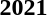<table>
<tr>
<td><strong>2021</strong><br></td>
</tr>
</table>
